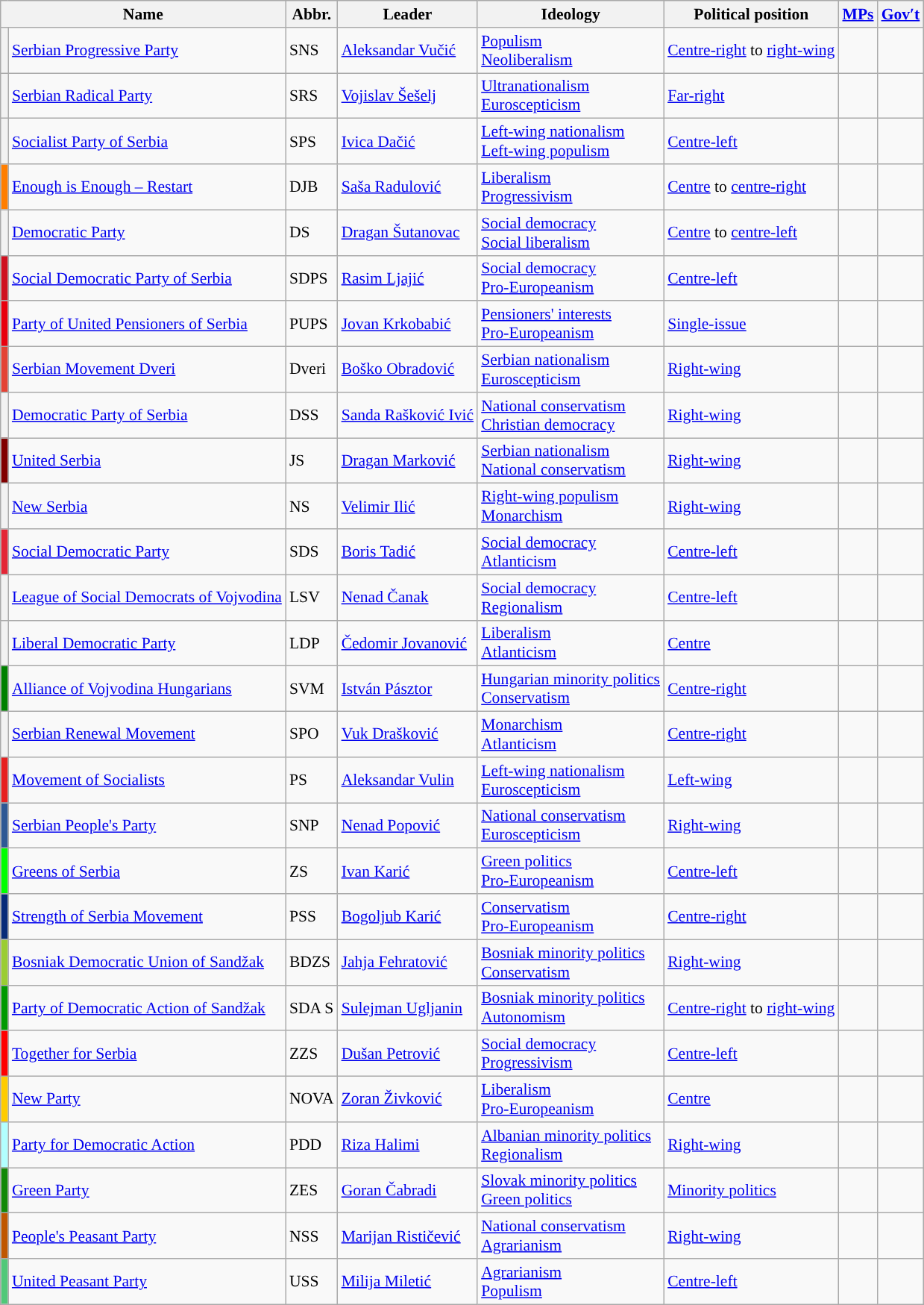<table class="wikitable" style="font-size:90%">
<tr>
<th colspan=2>Name</th>
<th>Abbr.</th>
<th>Leader</th>
<th>Ideology</th>
<th>Political position</th>
<th><a href='#'>MPs</a></th>
<th><a href='#'>Gov′t</a></th>
</tr>
<tr>
<th style="background:"></th>
<td><a href='#'>Serbian Progressive Party</a><br><small><em></em></small></td>
<td>SNS</td>
<td><a href='#'>Aleksandar Vučić</a></td>
<td><a href='#'>Populism</a><br><a href='#'>Neoliberalism</a></td>
<td><a href='#'>Centre-right</a> to <a href='#'>right-wing</a></td>
<td></td>
<td></td>
</tr>
<tr>
<th style="background-color: "></th>
<td><a href='#'>Serbian Radical Party</a><br><small><em></em></small></td>
<td>SRS</td>
<td><a href='#'>Vojislav Šešelj</a></td>
<td><a href='#'>Ultranationalism</a><br><a href='#'>Euroscepticism</a></td>
<td><a href='#'>Far-right</a></td>
<td></td>
<td></td>
</tr>
<tr>
<th style="background-color: "></th>
<td><a href='#'>Socialist Party of Serbia</a><br><small><em></em></small></td>
<td>SPS</td>
<td><a href='#'>Ivica Dačić</a></td>
<td><a href='#'>Left-wing nationalism</a><br><a href='#'>Left-wing populism</a></td>
<td><a href='#'>Centre-left</a></td>
<td></td>
<td></td>
</tr>
<tr>
<th style="background-color: #FF7E00; color:white;"></th>
<td><a href='#'>Enough is Enough – Restart</a><br><small><em></em></small></td>
<td>DJB</td>
<td><a href='#'>Saša Radulović</a></td>
<td><a href='#'>Liberalism</a><br><a href='#'>Progressivism</a></td>
<td><a href='#'>Centre</a> to <a href='#'>centre-right</a></td>
<td></td>
<td></td>
</tr>
<tr>
<th style="background-color: "></th>
<td><a href='#'>Democratic Party</a><br><small><em></em></small></td>
<td>DS</td>
<td><a href='#'>Dragan Šutanovac</a></td>
<td><a href='#'>Social democracy</a><br><a href='#'>Social liberalism</a></td>
<td><a href='#'>Centre</a> to <a href='#'>centre-left</a></td>
<td></td>
<td></td>
</tr>
<tr>
<th style="background-color: #CF1020; color:white;"></th>
<td><a href='#'>Social Democratic Party of Serbia</a><br><small><em></em></small></td>
<td>SDPS</td>
<td><a href='#'>Rasim Ljajić</a></td>
<td><a href='#'>Social democracy</a><br><a href='#'>Pro-Europeanism</a></td>
<td><a href='#'>Centre-left</a></td>
<td></td>
<td></td>
</tr>
<tr>
<th style="background-color: #E8000D; color:white;"></th>
<td><a href='#'>Party of United Pensioners of Serbia</a><br><small><em></em></small></td>
<td>PUPS</td>
<td><a href='#'>Jovan Krkobabić</a></td>
<td><a href='#'>Pensioners' interests</a><br><a href='#'>Pro-Europeanism</a></td>
<td><a href='#'>Single-issue</a></td>
<td></td>
<td></td>
</tr>
<tr>
<th style="background-color: #E34234; color:white;"></th>
<td><a href='#'>Serbian Movement Dveri</a><br><small><em></em></small></td>
<td>Dveri</td>
<td><a href='#'>Boško Obradović</a></td>
<td><a href='#'>Serbian nationalism</a><br><a href='#'>Euroscepticism</a></td>
<td><a href='#'>Right-wing</a></td>
<td></td>
<td></td>
</tr>
<tr>
<th style="background-color: "></th>
<td><a href='#'>Democratic Party of Serbia</a><br><small><em></em></small></td>
<td>DSS</td>
<td><a href='#'>Sanda Rašković Ivić</a></td>
<td><a href='#'>National conservatism</a><br><a href='#'>Christian democracy</a></td>
<td><a href='#'>Right-wing</a></td>
<td></td>
<td></td>
</tr>
<tr>
<th style="background-color: #800000; color:white;"></th>
<td><a href='#'>United Serbia</a><br><small><em></em></small></td>
<td>JS</td>
<td><a href='#'>Dragan Marković</a></td>
<td><a href='#'>Serbian nationalism</a><br><a href='#'>National conservatism</a></td>
<td><a href='#'>Right-wing</a></td>
<td></td>
<td></td>
</tr>
<tr>
<th style="background-color: "></th>
<td><a href='#'>New Serbia</a><br><small><em></em></small></td>
<td>NS</td>
<td><a href='#'>Velimir Ilić</a></td>
<td><a href='#'>Right-wing populism</a><br><a href='#'>Monarchism</a></td>
<td><a href='#'>Right-wing</a></td>
<td></td>
<td></td>
</tr>
<tr>
<th style="background-color: #E32636; color:white;"></th>
<td><a href='#'>Social Democratic Party</a><br><small><em></em></small></td>
<td>SDS</td>
<td><a href='#'>Boris Tadić</a></td>
<td><a href='#'>Social democracy</a><br><a href='#'>Atlanticism</a></td>
<td><a href='#'>Centre-left</a></td>
<td></td>
<td></td>
</tr>
<tr>
<th style="background-color: "></th>
<td><a href='#'>League of Social Democrats of Vojvodina</a><br><small><em></em></small></td>
<td>LSV</td>
<td><a href='#'>Nenad Čanak</a></td>
<td><a href='#'>Social democracy</a><br><a href='#'>Regionalism</a></td>
<td><a href='#'>Centre-left</a></td>
<td></td>
<td></td>
</tr>
<tr>
<th style="background-color: "></th>
<td><a href='#'>Liberal Democratic Party</a><br><small><em></em></small></td>
<td>LDP</td>
<td><a href='#'>Čedomir Jovanović</a></td>
<td><a href='#'>Liberalism</a><br><a href='#'>Atlanticism</a></td>
<td><a href='#'>Centre</a></td>
<td></td>
<td></td>
</tr>
<tr>
<th style="background-color: #008000; color:white;"></th>
<td><a href='#'>Alliance of Vojvodina Hungarians</a><br><small><em></em></small></td>
<td>SVM</td>
<td><a href='#'>István Pásztor</a></td>
<td><a href='#'>Hungarian minority politics</a><br><a href='#'>Conservatism</a></td>
<td><a href='#'>Centre-right</a></td>
<td></td>
<td></td>
</tr>
<tr>
<th style="background-color: "></th>
<td><a href='#'>Serbian Renewal Movement</a><br><small><em></em></small></td>
<td>SPO</td>
<td><a href='#'>Vuk Drašković</a></td>
<td><a href='#'>Monarchism</a><br><a href='#'>Atlanticism</a></td>
<td><a href='#'>Centre-right</a></td>
<td></td>
<td></td>
</tr>
<tr>
<th style="background-color: #E62020; color:white;"></th>
<td><a href='#'>Movement of Socialists</a><br><small><em></em></small></td>
<td>PS</td>
<td><a href='#'>Aleksandar Vulin</a></td>
<td><a href='#'>Left-wing nationalism</a><br><a href='#'>Euroscepticism</a></td>
<td><a href='#'>Left-wing</a></td>
<td></td>
<td></td>
</tr>
<tr>
<th style="background-color: #2E5894; color:white;"></th>
<td><a href='#'>Serbian People's Party</a><br><small><em></em></small></td>
<td>SNP</td>
<td><a href='#'>Nenad Popović</a></td>
<td><a href='#'>National conservatism</a><br><a href='#'>Euroscepticism</a></td>
<td><a href='#'>Right-wing</a></td>
<td></td>
<td></td>
</tr>
<tr>
<th style="background-color: #00FF00; color:white;"></th>
<td><a href='#'>Greens of Serbia</a><br><small><em></em></small></td>
<td>ZS</td>
<td><a href='#'>Ivan Karić</a></td>
<td><a href='#'>Green politics</a><br><a href='#'>Pro-Europeanism</a></td>
<td><a href='#'>Centre-left</a></td>
<td></td>
<td></td>
</tr>
<tr>
<th style="background-color: #062A78; color:white;"></th>
<td><a href='#'>Strength of Serbia Movement</a><br><small><em></em></small></td>
<td>PSS</td>
<td><a href='#'>Bogoljub Karić</a></td>
<td><a href='#'>Conservatism</a><br><a href='#'>Pro-Europeanism</a></td>
<td><a href='#'>Centre-right</a></td>
<td></td>
<td></td>
</tr>
<tr>
<th style="background-color: #9ACD32; color:white;"></th>
<td><a href='#'>Bosniak Democratic Union of Sandžak</a><br><small><em></em></small></td>
<td>BDZS</td>
<td><a href='#'>Jahja Fehratović</a></td>
<td><a href='#'>Bosniak minority politics</a><br><a href='#'>Conservatism</a></td>
<td><a href='#'>Right-wing</a></td>
<td></td>
<td></td>
</tr>
<tr>
<th style="background-color: #009900; color:white;"></th>
<td><a href='#'>Party of Democratic Action of Sandžak</a><br><small><em></em></small></td>
<td>SDA S</td>
<td><a href='#'>Sulejman Ugljanin</a></td>
<td><a href='#'>Bosniak minority politics</a><br><a href='#'>Autonomism</a></td>
<td><a href='#'>Centre-right</a> to <a href='#'>right-wing</a></td>
<td></td>
<td></td>
</tr>
<tr>
<th style="background-color:Red; color:white;"></th>
<td><a href='#'>Together for Serbia</a><br><small><em></em></small></td>
<td>ZZS</td>
<td><a href='#'>Dušan Petrović</a></td>
<td><a href='#'>Social democracy</a><br><a href='#'>Progressivism</a></td>
<td><a href='#'>Centre-left</a></td>
<td></td>
<td></td>
</tr>
<tr>
<th style="background-color: #FFCC00; color:white;"></th>
<td><a href='#'>New Party</a><br><small><em></em></small></td>
<td>NOVA</td>
<td><a href='#'>Zoran Živković</a></td>
<td><a href='#'>Liberalism</a><br><a href='#'>Pro-Europeanism</a></td>
<td><a href='#'>Centre</a></td>
<td></td>
<td></td>
</tr>
<tr>
<th style="background-color: #B2FFFF; color:white;"></th>
<td><a href='#'>Party for Democratic Action</a><br><small><em></em></small></td>
<td>PDD</td>
<td><a href='#'>Riza Halimi</a></td>
<td><a href='#'>Albanian minority politics</a><br><a href='#'>Regionalism</a></td>
<td><a href='#'>Right-wing</a></td>
<td></td>
<td></td>
</tr>
<tr>
<th style="background-color:  #138808; color:white;"></th>
<td><a href='#'>Green Party</a><br><small><em></em></small></td>
<td>ZES</td>
<td><a href='#'>Goran Čabradi</a></td>
<td><a href='#'>Slovak minority politics</a><br><a href='#'>Green politics</a></td>
<td><a href='#'>Minority politics</a></td>
<td></td>
<td></td>
</tr>
<tr>
<th style="background-color:  #BF5700; color:white;"></th>
<td><a href='#'>People's Peasant Party</a><br><small><em></em></small></td>
<td>NSS</td>
<td><a href='#'>Marijan Rističević</a></td>
<td><a href='#'>National conservatism</a><br><a href='#'>Agrarianism</a></td>
<td><a href='#'>Right-wing</a></td>
<td></td>
<td></td>
</tr>
<tr>
<th style="background-color:  #50C878; color:white;"></th>
<td><a href='#'>United Peasant Party</a><br><small><em></em></small></td>
<td>USS</td>
<td><a href='#'>Milija Miletić</a></td>
<td><a href='#'>Agrarianism</a><br><a href='#'>Populism</a></td>
<td><a href='#'>Centre-left</a></td>
<td></td>
<td></td>
</tr>
</table>
